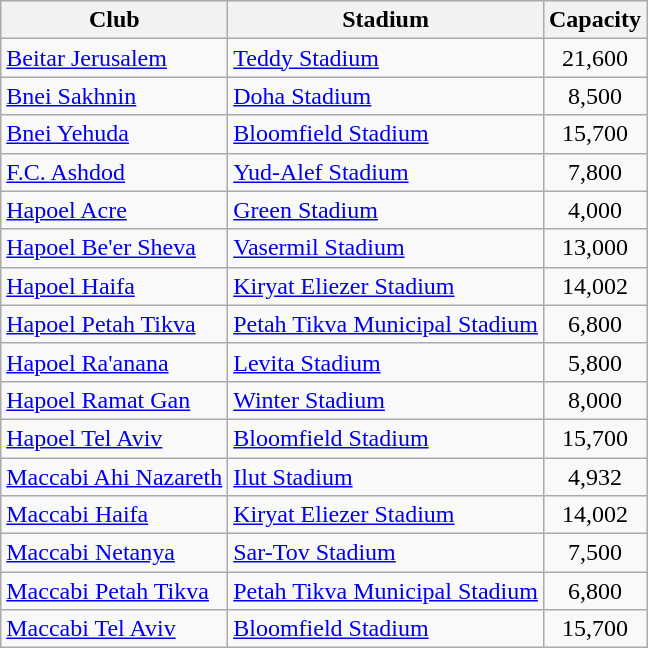<table class="wikitable sortable">
<tr>
<th>Club</th>
<th>Stadium</th>
<th>Capacity</th>
</tr>
<tr>
<td><a href='#'>Beitar Jerusalem</a></td>
<td><a href='#'>Teddy Stadium</a></td>
<td align="center">21,600</td>
</tr>
<tr>
<td><a href='#'>Bnei Sakhnin</a></td>
<td><a href='#'>Doha Stadium</a></td>
<td align="center">8,500</td>
</tr>
<tr>
<td><a href='#'>Bnei Yehuda</a></td>
<td><a href='#'>Bloomfield Stadium</a></td>
<td align="center">15,700</td>
</tr>
<tr>
<td><a href='#'>F.C. Ashdod</a></td>
<td><a href='#'>Yud-Alef Stadium</a></td>
<td align="center">7,800</td>
</tr>
<tr>
<td><a href='#'>Hapoel Acre</a></td>
<td><a href='#'>Green Stadium</a></td>
<td align="center">4,000</td>
</tr>
<tr>
<td><a href='#'>Hapoel Be'er Sheva</a></td>
<td><a href='#'>Vasermil Stadium</a></td>
<td align="center">13,000</td>
</tr>
<tr>
<td><a href='#'>Hapoel Haifa</a></td>
<td><a href='#'>Kiryat Eliezer Stadium</a></td>
<td align="center">14,002</td>
</tr>
<tr>
<td><a href='#'>Hapoel Petah Tikva</a></td>
<td><a href='#'>Petah Tikva Municipal Stadium</a></td>
<td align="center">6,800</td>
</tr>
<tr>
<td><a href='#'>Hapoel Ra'anana</a></td>
<td><a href='#'>Levita Stadium</a></td>
<td align="center">5,800</td>
</tr>
<tr>
<td><a href='#'>Hapoel Ramat Gan</a></td>
<td><a href='#'>Winter Stadium</a></td>
<td align="center">8,000</td>
</tr>
<tr>
<td><a href='#'>Hapoel Tel Aviv</a></td>
<td><a href='#'>Bloomfield Stadium</a></td>
<td align="center">15,700</td>
</tr>
<tr>
<td><a href='#'>Maccabi Ahi Nazareth</a></td>
<td><a href='#'>Ilut Stadium</a></td>
<td align="center">4,932</td>
</tr>
<tr>
<td><a href='#'>Maccabi Haifa</a></td>
<td><a href='#'>Kiryat Eliezer Stadium</a></td>
<td align="center">14,002</td>
</tr>
<tr>
<td><a href='#'>Maccabi Netanya</a></td>
<td><a href='#'>Sar-Tov Stadium</a></td>
<td align="center">7,500</td>
</tr>
<tr>
<td><a href='#'>Maccabi Petah Tikva</a></td>
<td><a href='#'>Petah Tikva Municipal Stadium</a></td>
<td align="center">6,800</td>
</tr>
<tr>
<td><a href='#'>Maccabi Tel Aviv</a></td>
<td><a href='#'>Bloomfield Stadium</a></td>
<td align="center">15,700</td>
</tr>
</table>
